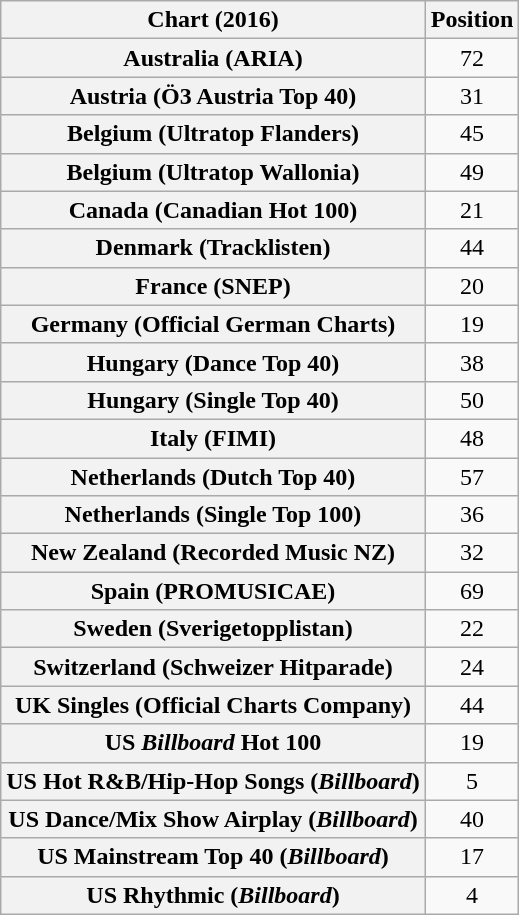<table class="wikitable plainrowheaders sortable" style="text-align:center">
<tr>
<th>Chart (2016)</th>
<th>Position</th>
</tr>
<tr>
<th scope="row">Australia (ARIA)</th>
<td>72</td>
</tr>
<tr>
<th scope="row">Austria (Ö3 Austria Top 40)</th>
<td>31</td>
</tr>
<tr>
<th scope="row">Belgium (Ultratop Flanders)</th>
<td>45</td>
</tr>
<tr>
<th scope="row">Belgium (Ultratop Wallonia)</th>
<td>49</td>
</tr>
<tr>
<th scope="row">Canada (Canadian Hot 100)</th>
<td>21</td>
</tr>
<tr>
<th scope="row">Denmark (Tracklisten)</th>
<td>44</td>
</tr>
<tr>
<th scope="row">France (SNEP)</th>
<td>20</td>
</tr>
<tr>
<th scope="row">Germany (Official German Charts)</th>
<td>19</td>
</tr>
<tr>
<th scope="row">Hungary (Dance Top 40)</th>
<td>38</td>
</tr>
<tr>
<th scope="row">Hungary (Single Top 40)</th>
<td>50</td>
</tr>
<tr>
<th scope="row">Italy (FIMI)</th>
<td>48</td>
</tr>
<tr>
<th scope="row">Netherlands (Dutch Top 40)</th>
<td>57</td>
</tr>
<tr>
<th scope="row">Netherlands (Single Top 100)</th>
<td>36</td>
</tr>
<tr>
<th scope="row">New Zealand (Recorded Music NZ)</th>
<td>32</td>
</tr>
<tr>
<th scope="row">Spain (PROMUSICAE)</th>
<td>69</td>
</tr>
<tr>
<th scope="row">Sweden (Sverigetopplistan)</th>
<td>22</td>
</tr>
<tr>
<th scope="row">Switzerland (Schweizer Hitparade)</th>
<td>24</td>
</tr>
<tr>
<th scope="row">UK Singles (Official Charts Company)</th>
<td>44</td>
</tr>
<tr>
<th scope="row">US <em>Billboard</em> Hot 100</th>
<td>19</td>
</tr>
<tr>
<th scope="row">US Hot R&B/Hip-Hop Songs (<em>Billboard</em>)</th>
<td>5</td>
</tr>
<tr>
<th scope="row">US Dance/Mix Show Airplay (<em>Billboard</em>)</th>
<td>40</td>
</tr>
<tr>
<th scope="row">US Mainstream Top 40 (<em>Billboard</em>)</th>
<td>17</td>
</tr>
<tr>
<th scope="row">US Rhythmic (<em>Billboard</em>)</th>
<td>4</td>
</tr>
</table>
